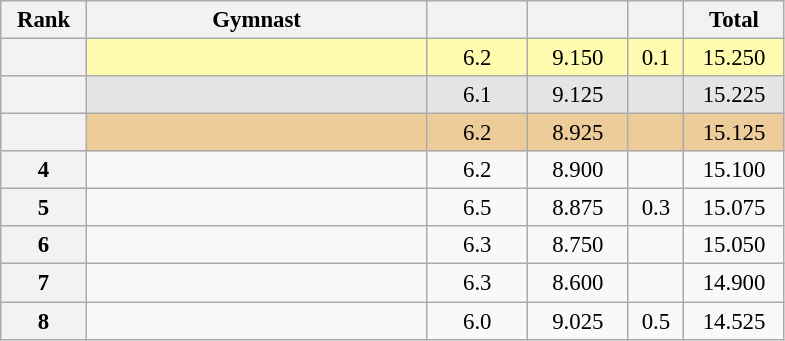<table class="wikitable sortable" style="text-align:center; font-size:95%">
<tr>
<th scope="col" style="width:50px;">Rank</th>
<th scope="col" style="width:220px;">Gymnast</th>
<th scope="col" style="width:60px;"></th>
<th scope="col" style="width:60px;"></th>
<th scope="col" style="width:30px;"></th>
<th scope="col" style="width:60px;">Total</th>
</tr>
<tr style="background:#fffcaf;">
<th scope=row style="text-align:center"></th>
<td style="text-align:left;"></td>
<td>6.2</td>
<td>9.150</td>
<td>0.1</td>
<td>15.250</td>
</tr>
<tr style="background:#e5e5e5;">
<th scope=row style="text-align:center"></th>
<td style="text-align:left;"></td>
<td>6.1</td>
<td>9.125</td>
<td></td>
<td>15.225</td>
</tr>
<tr style="background:#ec9;">
<th scope=row style="text-align:center"></th>
<td style="text-align:left;"></td>
<td>6.2</td>
<td>8.925</td>
<td></td>
<td>15.125</td>
</tr>
<tr>
<th scope=row style="text-align:center">4</th>
<td style="text-align:left;"></td>
<td>6.2</td>
<td>8.900</td>
<td></td>
<td>15.100</td>
</tr>
<tr>
<th scope=row style="text-align:center">5</th>
<td style="text-align:left;"></td>
<td>6.5</td>
<td>8.875</td>
<td>0.3</td>
<td>15.075</td>
</tr>
<tr>
<th scope=row style="text-align:center">6</th>
<td style="text-align:left;"></td>
<td>6.3</td>
<td>8.750</td>
<td></td>
<td>15.050</td>
</tr>
<tr>
<th scope=row style="text-align:center">7</th>
<td style="text-align:left;"></td>
<td>6.3</td>
<td>8.600</td>
<td></td>
<td>14.900</td>
</tr>
<tr>
<th scope=row style="text-align:center">8</th>
<td style="text-align:left;"></td>
<td>6.0</td>
<td>9.025</td>
<td>0.5</td>
<td>14.525</td>
</tr>
</table>
